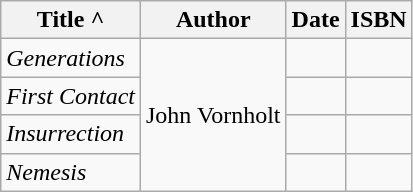<table class="wikitable">
<tr>
<th>Title ^</th>
<th>Author</th>
<th>Date</th>
<th>ISBN</th>
</tr>
<tr>
<td><em>Generations</em></td>
<td rowspan="4">John Vornholt</td>
<td></td>
<td></td>
</tr>
<tr>
<td><em>First Contact</em></td>
<td></td>
<td></td>
</tr>
<tr>
<td><em>Insurrection</em></td>
<td></td>
<td></td>
</tr>
<tr>
<td><em>Nemesis</em></td>
<td></td>
<td></td>
</tr>
</table>
